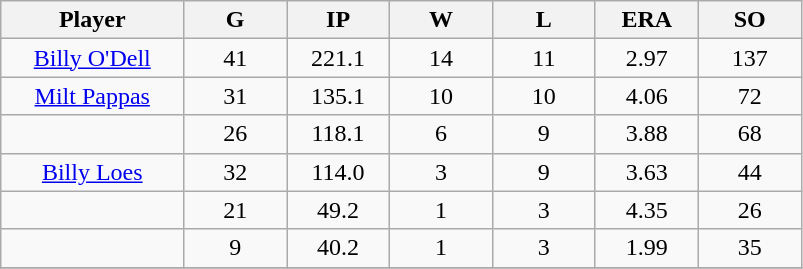<table class="wikitable sortable">
<tr>
<th bgcolor="#DDDDFF" width="16%">Player</th>
<th bgcolor="#DDDDFF" width="9%">G</th>
<th bgcolor="#DDDDFF" width="9%">IP</th>
<th bgcolor="#DDDDFF" width="9%">W</th>
<th bgcolor="#DDDDFF" width="9%">L</th>
<th bgcolor="#DDDDFF" width="9%">ERA</th>
<th bgcolor="#DDDDFF" width="9%">SO</th>
</tr>
<tr align="center">
<td><a href='#'>Billy O'Dell</a></td>
<td>41</td>
<td>221.1</td>
<td>14</td>
<td>11</td>
<td>2.97</td>
<td>137</td>
</tr>
<tr align=center>
<td><a href='#'>Milt Pappas</a></td>
<td>31</td>
<td>135.1</td>
<td>10</td>
<td>10</td>
<td>4.06</td>
<td>72</td>
</tr>
<tr align=center>
<td></td>
<td>26</td>
<td>118.1</td>
<td>6</td>
<td>9</td>
<td>3.88</td>
<td>68</td>
</tr>
<tr align="center">
<td><a href='#'>Billy Loes</a></td>
<td>32</td>
<td>114.0</td>
<td>3</td>
<td>9</td>
<td>3.63</td>
<td>44</td>
</tr>
<tr align=center>
<td></td>
<td>21</td>
<td>49.2</td>
<td>1</td>
<td>3</td>
<td>4.35</td>
<td>26</td>
</tr>
<tr align="center">
<td></td>
<td>9</td>
<td>40.2</td>
<td>1</td>
<td>3</td>
<td>1.99</td>
<td>35</td>
</tr>
<tr align="center">
</tr>
</table>
